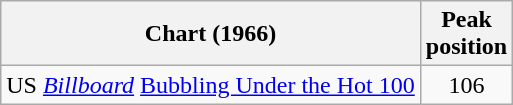<table class="wikitable">
<tr>
<th>Chart (1966)</th>
<th>Peak<br>position</th>
</tr>
<tr>
<td>US <em><a href='#'>Billboard</a></em> <a href='#'>Bubbling Under the Hot 100</a></td>
<td style="text-align:center;">106</td>
</tr>
</table>
